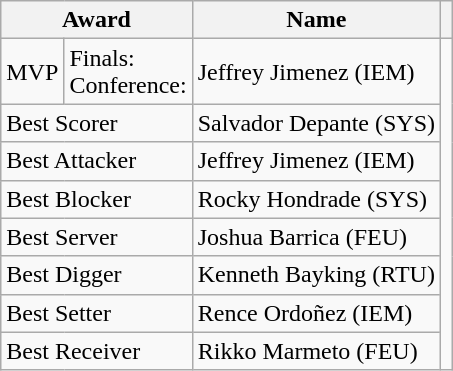<table class="wikitable">
<tr>
<th colspan="2">Award</th>
<th>Name</th>
<th></th>
</tr>
<tr>
<td>MVP</td>
<td>Finals:<br>Conference:</td>
<td>Jeffrey Jimenez (IEM)</td>
<td align=center rowspan="9"></td>
</tr>
<tr>
<td colspan="2">Best Scorer</td>
<td>Salvador Depante (SYS)</td>
</tr>
<tr>
<td colspan="2">Best Attacker</td>
<td>Jeffrey Jimenez (IEM)</td>
</tr>
<tr>
<td colspan="2">Best Blocker</td>
<td>Rocky Hondrade (SYS)</td>
</tr>
<tr>
<td colspan="2">Best Server</td>
<td>Joshua Barrica (FEU)</td>
</tr>
<tr>
<td colspan="2">Best Digger</td>
<td>Kenneth Bayking (RTU)</td>
</tr>
<tr>
<td colspan="2">Best Setter</td>
<td>Rence Ordoñez (IEM)</td>
</tr>
<tr>
<td colspan="2">Best Receiver</td>
<td>Rikko Marmeto (FEU)</td>
</tr>
</table>
